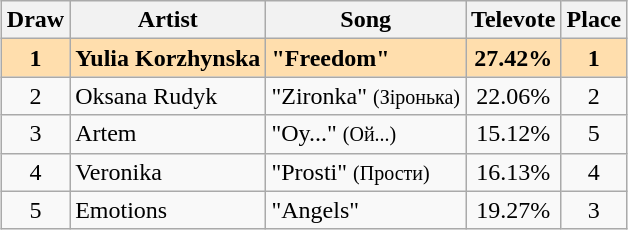<table class="sortable wikitable" style="margin: 1em auto 1em auto; text-align:center;">
<tr>
<th>Draw</th>
<th>Artist</th>
<th>Song</th>
<th>Televote</th>
<th>Place</th>
</tr>
<tr style="font-weight:bold; background:navajowhite;">
<td>1</td>
<td style="text-align:left;">Yulia Korzhynska</td>
<td style="text-align:left;">"Freedom"</td>
<td>27.42%</td>
<td>1</td>
</tr>
<tr>
<td>2</td>
<td style="text-align:left;">Oksana Rudyk</td>
<td style="text-align:left;">"Zironka" <small>(Зіронька)</small></td>
<td>22.06%</td>
<td>2</td>
</tr>
<tr>
<td>3</td>
<td style="text-align:left;">Artem</td>
<td style="text-align:left;">"Oy..." <small>(Ой...)</small></td>
<td>15.12%</td>
<td>5</td>
</tr>
<tr>
<td>4</td>
<td style="text-align:left;">Veronika</td>
<td style="text-align:left;">"Prosti" <small>(Прости)</small></td>
<td>16.13%</td>
<td>4</td>
</tr>
<tr>
<td>5</td>
<td style="text-align:left;">Emotions</td>
<td style="text-align:left;">"Angels"</td>
<td>19.27%</td>
<td>3</td>
</tr>
</table>
